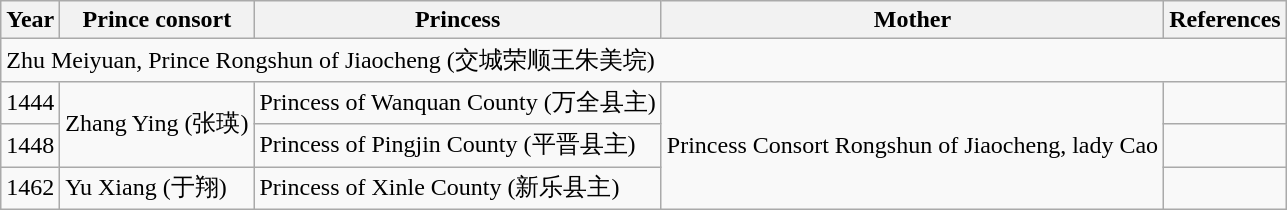<table class="wikitable">
<tr>
<th>Year</th>
<th>Prince consort</th>
<th>Princess</th>
<th>Mother</th>
<th>References</th>
</tr>
<tr>
<td colspan="5">Zhu Meiyuan, Prince Rongshun of Jiaocheng (交城荣顺王朱美垸)</td>
</tr>
<tr>
<td>1444</td>
<td rowspan="2">Zhang Ying (张瑛)</td>
<td>Princess of Wanquan County (万全县主)</td>
<td rowspan="3">Princess Consort Rongshun of Jiaocheng, lady Cao</td>
<td></td>
</tr>
<tr>
<td>1448</td>
<td>Princess of Pingjin County (平晋县主)</td>
<td></td>
</tr>
<tr>
<td>1462</td>
<td>Yu Xiang (于翔)</td>
<td>Princess of Xinle County (新乐县主)</td>
<td></td>
</tr>
</table>
